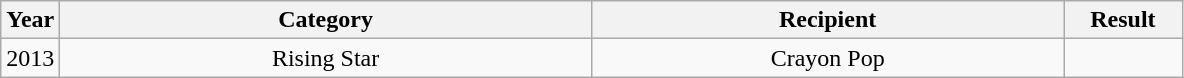<table class="wikitable" style="text-align:center">
<tr>
<th width="5%">Year</th>
<th width="45%">Category</th>
<th width="40%">Recipient</th>
<th width="10%">Result</th>
</tr>
<tr>
<td>2013</td>
<td>Rising Star</td>
<td>Crayon Pop</td>
<td></td>
</tr>
</table>
